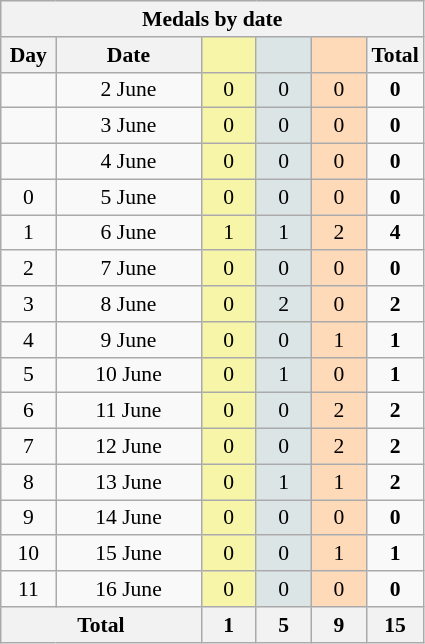<table class="wikitable" style="font-size:90%; text-align:center;">
<tr style="background:#efefef;">
<th colspan=6><strong>Medals by date</strong></th>
</tr>
<tr>
<th width=30><strong>Day</strong></th>
<th width=90><strong>Date</strong></th>
<th width=30 style="background:#F7F6A8;"></th>
<th width=30 style="background:#DCE5E5;"></th>
<th width=30 style="background:#FFDAB9;"></th>
<th width=30><strong>Total</strong></th>
</tr>
<tr>
<td></td>
<td>2 June</td>
<td style="background:#F7F6A8;">0</td>
<td style="background:#DCE5E5;">0</td>
<td style="background:#FFDAB9;">0</td>
<td><strong>0</strong></td>
</tr>
<tr>
<td></td>
<td>3 June</td>
<td style="background:#F7F6A8;">0</td>
<td style="background:#DCE5E5;">0</td>
<td style="background:#FFDAB9;">0</td>
<td><strong>0</strong></td>
</tr>
<tr>
<td></td>
<td>4 June</td>
<td style="background:#F7F6A8;">0</td>
<td style="background:#DCE5E5;">0</td>
<td style="background:#FFDAB9;">0</td>
<td><strong>0</strong></td>
</tr>
<tr>
<td>0</td>
<td>5 June</td>
<td style="background:#F7F6A8;">0</td>
<td style="background:#DCE5E5;">0</td>
<td style="background:#FFDAB9;">0</td>
<td><strong>0</strong></td>
</tr>
<tr>
<td>1</td>
<td>6 June</td>
<td style="background:#F7F6A8;">1</td>
<td style="background:#DCE5E5;">1</td>
<td style="background:#FFDAB9;">2</td>
<td><strong>4</strong></td>
</tr>
<tr>
<td>2</td>
<td>7 June</td>
<td style="background:#F7F6A8;">0</td>
<td style="background:#DCE5E5;">0</td>
<td style="background:#FFDAB9;">0</td>
<td><strong>0</strong></td>
</tr>
<tr>
<td>3</td>
<td>8 June</td>
<td style="background:#F7F6A8;">0</td>
<td style="background:#DCE5E5;">2</td>
<td style="background:#FFDAB9;">0</td>
<td><strong>2</strong></td>
</tr>
<tr>
<td>4</td>
<td>9 June</td>
<td style="background:#F7F6A8;">0</td>
<td style="background:#DCE5E5;">0</td>
<td style="background:#FFDAB9;">1</td>
<td><strong>1</strong></td>
</tr>
<tr>
<td>5</td>
<td>10 June</td>
<td style="background:#F7F6A8;">0</td>
<td style="background:#DCE5E5;">1</td>
<td style="background:#FFDAB9;">0</td>
<td><strong>1</strong></td>
</tr>
<tr>
<td>6</td>
<td>11 June</td>
<td style="background:#F7F6A8;">0</td>
<td style="background:#DCE5E5;">0</td>
<td style="background:#FFDAB9;">2</td>
<td><strong>2</strong></td>
</tr>
<tr>
<td>7</td>
<td>12 June</td>
<td style="background:#F7F6A8;">0</td>
<td style="background:#DCE5E5;">0</td>
<td style="background:#FFDAB9;">2</td>
<td><strong>2</strong></td>
</tr>
<tr>
<td>8</td>
<td>13 June</td>
<td style="background:#F7F6A8;">0</td>
<td style="background:#DCE5E5;">1</td>
<td style="background:#FFDAB9;">1</td>
<td><strong>2</strong></td>
</tr>
<tr>
<td>9</td>
<td>14 June</td>
<td style="background:#F7F6A8;">0</td>
<td style="background:#DCE5E5;">0</td>
<td style="background:#FFDAB9;">0</td>
<td><strong>0</strong></td>
</tr>
<tr>
<td>10</td>
<td>15 June</td>
<td style="background:#F7F6A8;">0</td>
<td style="background:#DCE5E5;">0</td>
<td style="background:#FFDAB9;">1</td>
<td><strong>1</strong></td>
</tr>
<tr>
<td>11</td>
<td>16 June</td>
<td style="background:#F7F6A8;">0</td>
<td style="background:#DCE5E5;">0</td>
<td style="background:#FFDAB9;">0</td>
<td><strong>0</strong></td>
</tr>
<tr>
<th colspan="2"><strong>Total</strong></th>
<th><strong>1</strong></th>
<th><strong>5</strong></th>
<th><strong>9</strong></th>
<th><strong>15</strong></th>
</tr>
</table>
